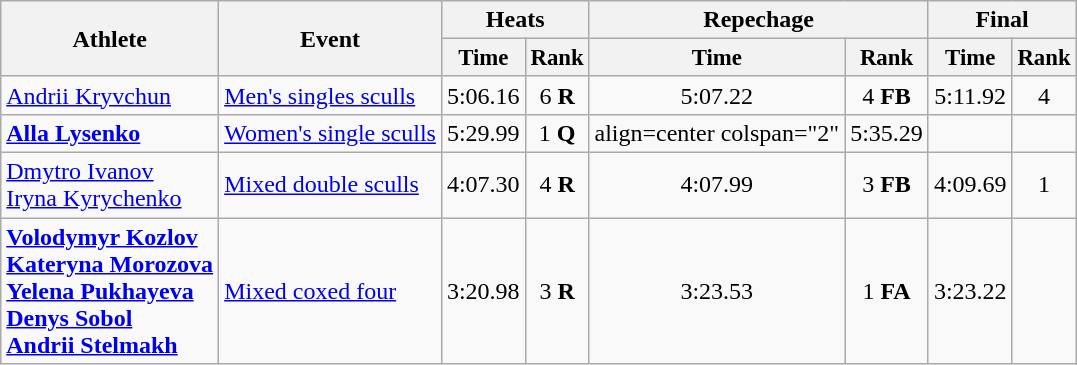<table class="wikitable">
<tr>
<th rowspan="2">Athlete</th>
<th rowspan="2">Event</th>
<th colspan="2">Heats</th>
<th colspan="2">Repechage</th>
<th colspan="2">Final</th>
</tr>
<tr style="font-size:95%">
<th>Time</th>
<th>Rank</th>
<th>Time</th>
<th>Rank</th>
<th>Time</th>
<th>Rank</th>
</tr>
<tr>
<td align=left><a href='#'>Andrii Kryvchun</a></td>
<td align=left><a href='#'>Men's singles sculls</a></td>
<td align=center>5:06.16</td>
<td align=center>6 <strong>R</strong></td>
<td align=center>5:07.22</td>
<td align=center>4 <strong>FB</strong></td>
<td align=center>5:11.92</td>
<td align=center>4</td>
</tr>
<tr>
<td align=left><strong><a href='#'>Alla Lysenko</a></strong></td>
<td align=left><a href='#'>Women's single sculls</a></td>
<td align=center>5:29.99</td>
<td align=center>1 <strong>Q</strong></td>
<td>align=center colspan="2" </td>
<td align=center>5:35.29</td>
<td align=center></td>
</tr>
<tr>
<td align=left><a href='#'>Dmytro Ivanov</a><br> <a href='#'>Iryna Kyrychenko</a></td>
<td align=left><a href='#'>Mixed double sculls</a></td>
<td align=center>4:07.30</td>
<td align=center>4 <strong>R</strong></td>
<td align=center>4:07.99</td>
<td align=center>3 <strong>FB</strong></td>
<td align=center>4:09.69</td>
<td align=center>1</td>
</tr>
<tr>
<td align=left><strong><a href='#'>Volodymyr Kozlov</a></strong><br> <strong><a href='#'>Kateryna Morozova</a></strong><br> <strong><a href='#'>Yelena Pukhayeva</a></strong><br> <strong><a href='#'>Denys Sobol</a></strong><br> <strong><a href='#'>Andrii Stelmakh</a></strong></td>
<td align=left><a href='#'>Mixed coxed four</a></td>
<td align=center>3:20.98</td>
<td align=center>3 <strong>R</strong></td>
<td align=center>3:23.53</td>
<td align=center>1 <strong>FA</strong></td>
<td align=center>3:23.22</td>
<td align=center></td>
</tr>
</table>
